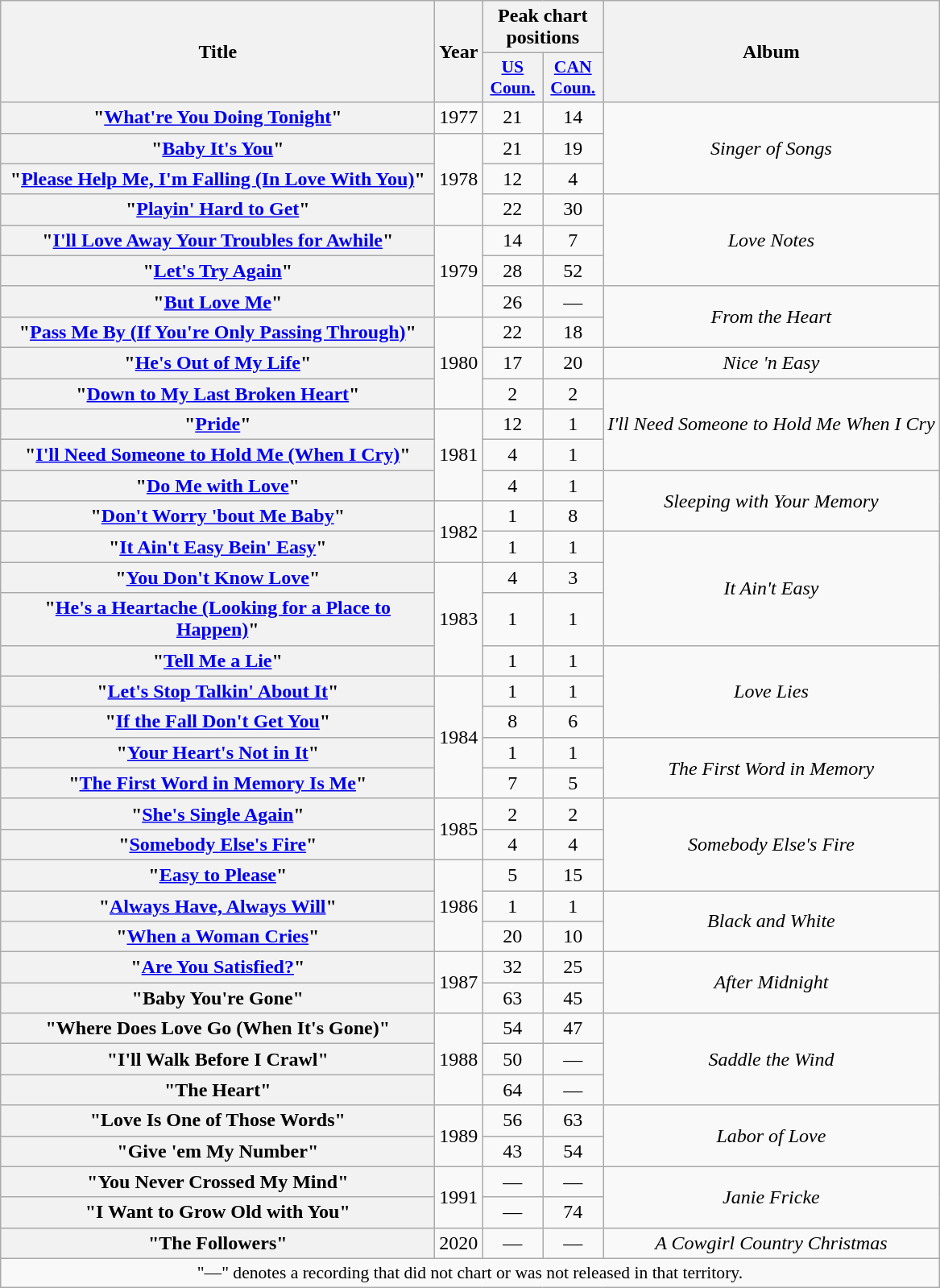<table class="wikitable plainrowheaders" style="text-align:center;" border="1">
<tr>
<th scope="col" rowspan="2" style="width:22em;">Title</th>
<th scope="col" rowspan="2">Year</th>
<th scope="col" colspan="2">Peak chart<br>positions</th>
<th scope="col" rowspan="2">Album</th>
</tr>
<tr>
<th scope="col" style="width:3em;font-size:90%;"><a href='#'>US<br>Coun.</a><br></th>
<th scope="col" style="width:3em;font-size:90%;"><a href='#'>CAN<br>Coun.</a><br></th>
</tr>
<tr>
<th scope="row">"<a href='#'>What're You Doing Tonight</a>"</th>
<td>1977</td>
<td>21</td>
<td>14</td>
<td rowspan="3"><em>Singer of Songs</em></td>
</tr>
<tr>
<th scope="row">"<a href='#'>Baby It's You</a>"</th>
<td rowspan="3">1978</td>
<td>21</td>
<td>19</td>
</tr>
<tr>
<th scope="row">"<a href='#'>Please Help Me, I'm Falling (In Love With You)</a>"</th>
<td>12</td>
<td>4</td>
</tr>
<tr>
<th scope="row">"<a href='#'>Playin' Hard to Get</a>"</th>
<td>22</td>
<td>30</td>
<td rowspan="3"><em>Love Notes</em></td>
</tr>
<tr>
<th scope="row">"<a href='#'>I'll Love Away Your Troubles for Awhile</a>"</th>
<td rowspan="3">1979</td>
<td>14</td>
<td>7</td>
</tr>
<tr>
<th scope="row">"<a href='#'>Let's Try Again</a>"</th>
<td>28</td>
<td>52</td>
</tr>
<tr>
<th scope="row">"<a href='#'>But Love Me</a>"</th>
<td>26</td>
<td>—</td>
<td rowspan="2"><em>From the Heart</em></td>
</tr>
<tr>
<th scope="row">"<a href='#'>Pass Me By (If You're Only Passing Through)</a>"</th>
<td rowspan="3">1980</td>
<td>22</td>
<td>18</td>
</tr>
<tr>
<th scope="row">"<a href='#'>He's Out of My Life</a>" </th>
<td>17</td>
<td>20</td>
<td><em>Nice 'n Easy</em></td>
</tr>
<tr>
<th scope="row">"<a href='#'>Down to My Last Broken Heart</a>"</th>
<td>2</td>
<td>2</td>
<td rowspan="3"><em>I'll Need Someone to Hold Me When I Cry</em></td>
</tr>
<tr>
<th scope="row">"<a href='#'>Pride</a>"</th>
<td rowspan="3">1981</td>
<td>12</td>
<td>1</td>
</tr>
<tr>
<th scope="row">"<a href='#'>I'll Need Someone to Hold Me (When I Cry)</a>"</th>
<td>4</td>
<td>1</td>
</tr>
<tr>
<th scope="row">"<a href='#'>Do Me with Love</a>"</th>
<td>4</td>
<td>1</td>
<td rowspan="2"><em>Sleeping with Your Memory</em></td>
</tr>
<tr>
<th scope="row">"<a href='#'>Don't Worry 'bout Me Baby</a>"</th>
<td rowspan="2">1982</td>
<td>1</td>
<td>8</td>
</tr>
<tr>
<th scope="row">"<a href='#'>It Ain't Easy Bein' Easy</a>"</th>
<td>1</td>
<td>1</td>
<td rowspan="3"><em>It Ain't Easy</em></td>
</tr>
<tr>
<th scope="row">"<a href='#'>You Don't Know Love</a>"</th>
<td rowspan="3">1983</td>
<td>4</td>
<td>3</td>
</tr>
<tr>
<th scope="row">"<a href='#'>He's a Heartache (Looking for a Place to<br>Happen)</a>"</th>
<td>1</td>
<td>1</td>
</tr>
<tr>
<th scope="row">"<a href='#'>Tell Me a Lie</a>"</th>
<td>1</td>
<td>1</td>
<td rowspan="3"><em>Love Lies</em></td>
</tr>
<tr>
<th scope="row">"<a href='#'>Let's Stop Talkin' About It</a>"</th>
<td rowspan="4">1984</td>
<td>1</td>
<td>1</td>
</tr>
<tr>
<th scope="row">"<a href='#'>If the Fall Don't Get You</a>"</th>
<td>8</td>
<td>6</td>
</tr>
<tr>
<th scope="row">"<a href='#'>Your Heart's Not in It</a>"</th>
<td>1</td>
<td>1</td>
<td rowspan="2"><em>The First Word in Memory</em></td>
</tr>
<tr>
<th scope="row">"<a href='#'>The First Word in Memory Is Me</a>"</th>
<td>7</td>
<td>5</td>
</tr>
<tr>
<th scope="row">"<a href='#'>She's Single Again</a>"</th>
<td rowspan="2">1985</td>
<td>2</td>
<td>2</td>
<td rowspan="3"><em>Somebody Else's Fire</em></td>
</tr>
<tr>
<th scope="row">"<a href='#'>Somebody Else's Fire</a>"</th>
<td>4</td>
<td>4</td>
</tr>
<tr>
<th scope="row">"<a href='#'>Easy to Please</a>"</th>
<td rowspan="3">1986</td>
<td>5</td>
<td>15</td>
</tr>
<tr>
<th scope="row">"<a href='#'>Always Have, Always Will</a>"</th>
<td>1</td>
<td>1</td>
<td rowspan="2"><em>Black and White</em></td>
</tr>
<tr>
<th scope="row">"<a href='#'>When a Woman Cries</a>"</th>
<td>20</td>
<td>10</td>
</tr>
<tr>
<th scope="row">"<a href='#'>Are You Satisfied?</a>"</th>
<td rowspan="2">1987</td>
<td>32</td>
<td>25</td>
<td rowspan="2"><em>After Midnight</em></td>
</tr>
<tr>
<th scope="row">"Baby You're Gone"</th>
<td>63</td>
<td>45</td>
</tr>
<tr>
<th scope="row">"Where Does Love Go (When It's Gone)"</th>
<td rowspan="3">1988</td>
<td>54</td>
<td>47</td>
<td rowspan="3"><em>Saddle the Wind</em></td>
</tr>
<tr>
<th scope="row">"I'll Walk Before I Crawl"</th>
<td>50</td>
<td>—</td>
</tr>
<tr>
<th scope="row">"The Heart"</th>
<td>64</td>
<td>—</td>
</tr>
<tr>
<th scope="row">"Love Is One of Those Words"</th>
<td rowspan="2">1989</td>
<td>56</td>
<td>63</td>
<td rowspan="2"><em>Labor of Love</em></td>
</tr>
<tr>
<th scope="row">"Give 'em My Number"</th>
<td>43</td>
<td>54</td>
</tr>
<tr>
<th scope="row">"You Never Crossed My Mind"</th>
<td rowspan="2">1991</td>
<td>—</td>
<td>—</td>
<td rowspan="2"><em>Janie Fricke</em></td>
</tr>
<tr>
<th scope="row">"I Want to Grow Old with You"</th>
<td>—</td>
<td>74</td>
</tr>
<tr>
<th scope="row">"The Followers"</th>
<td>2020</td>
<td>—</td>
<td>—</td>
<td><em>A Cowgirl Country Christmas</em></td>
</tr>
<tr>
<td colspan="5" style="font-size:90%">"—" denotes a recording that did not chart or was not released in that territory.</td>
</tr>
</table>
